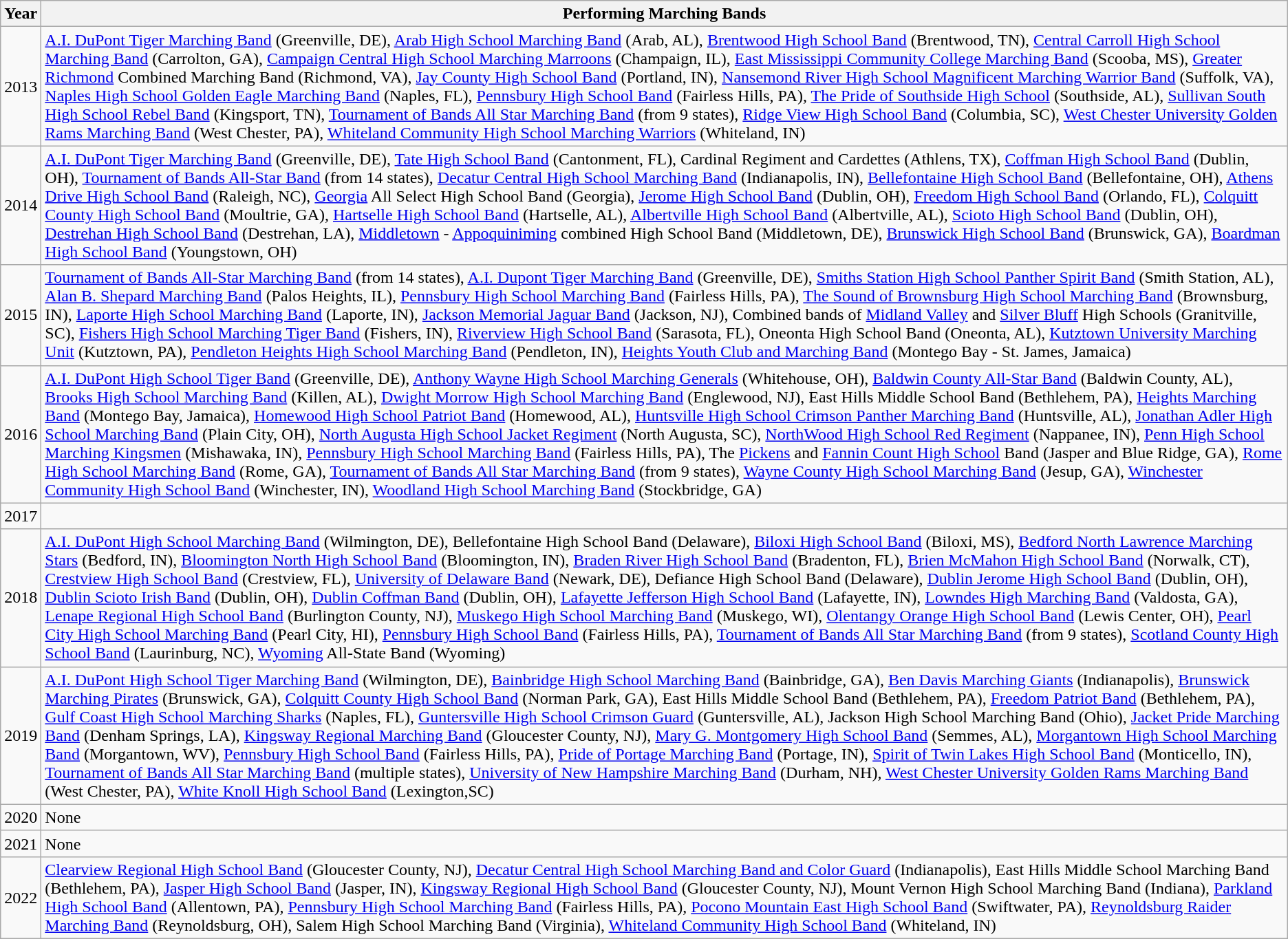<table class="wikitable">
<tr>
<th>Year</th>
<th>Performing Marching Bands</th>
</tr>
<tr>
<td>2013</td>
<td><a href='#'>A.I. DuPont Tiger Marching Band</a> (Greenville, DE), <a href='#'>Arab High School Marching Band</a> (Arab, AL), <a href='#'>Brentwood High School Band</a> (Brentwood, TN), <a href='#'>Central Carroll High School Marching Band</a> (Carrolton, GA), <a href='#'>Campaign Central High School Marching Marroons</a> (Champaign, IL), <a href='#'>East Mississippi Community College Marching Band</a> (Scooba, MS), <a href='#'>Greater Richmond</a> Combined Marching Band (Richmond, VA), <a href='#'>Jay County High School Band</a> (Portland, IN),  <a href='#'>Nansemond River High School Magnificent Marching Warrior Band</a> (Suffolk, VA), <a href='#'>Naples High School Golden Eagle Marching Band</a> (Naples, FL), <a href='#'>Pennsbury High School Band</a> (Fairless Hills, PA), <a href='#'>The Pride of Southside High School</a> (Southside, AL), <a href='#'>Sullivan South High School Rebel Band</a> (Kingsport, TN), <a href='#'>Tournament of Bands All Star Marching Band</a> (from 9 states), <a href='#'>Ridge View High School Band</a> (Columbia, SC), <a href='#'>West Chester University Golden Rams Marching Band</a> (West Chester, PA), <a href='#'>Whiteland Community High School Marching Warriors</a> (Whiteland, IN)</td>
</tr>
<tr>
<td>2014</td>
<td><a href='#'>A.I. DuPont Tiger Marching Band</a> (Greenville, DE), <a href='#'>Tate High School Band</a> (Cantonment, FL), Cardinal Regiment and Cardettes (Athlens, TX), <a href='#'>Coffman High School Band</a> (Dublin, OH), <a href='#'>Tournament of Bands All-Star Band</a> (from 14 states), <a href='#'>Decatur Central High School Marching Band</a> (Indianapolis, IN), <a href='#'>Bellefontaine High School Band</a> (Bellefontaine, OH), <a href='#'>Athens Drive High School Band</a> (Raleigh, NC), <a href='#'>Georgia</a> All Select High School Band (Georgia), <a href='#'>Jerome High School Band</a> (Dublin, OH), <a href='#'>Freedom High School Band</a> (Orlando, FL), <a href='#'>Colquitt County High School Band</a> (Moultrie, GA), <a href='#'>Hartselle High School Band</a> (Hartselle, AL), <a href='#'>Albertville High School Band</a> (Albertville, AL), <a href='#'>Scioto High School Band</a> (Dublin, OH), <a href='#'>Destrehan High School Band</a> (Destrehan, LA), <a href='#'>Middletown</a> - <a href='#'>Appoquiniming</a> combined High School Band (Middletown, DE), <a href='#'>Brunswick High School Band</a> (Brunswick, GA), <a href='#'>Boardman High School Band</a> (Youngstown, OH)</td>
</tr>
<tr>
<td>2015</td>
<td><a href='#'>Tournament of Bands All-Star Marching Band</a> (from 14 states), <a href='#'>A.I. Dupont Tiger Marching Band</a> (Greenville, DE), <a href='#'>Smiths Station High School Panther Spirit Band</a> (Smith Station, AL), <a href='#'>Alan B. Shepard Marching Band</a> (Palos Heights, IL), <a href='#'>Pennsbury High School Marching Band</a> (Fairless Hills, PA), <a href='#'>The Sound of Brownsburg High School Marching Band</a> (Brownsburg, IN), <a href='#'>Laporte High School Marching Band</a> (Laporte, IN), <a href='#'>Jackson Memorial Jaguar Band</a> (Jackson, NJ), Combined bands of <a href='#'>Midland Valley</a> and <a href='#'>Silver Bluff</a> High Schools (Granitville, SC), <a href='#'>Fishers High School Marching Tiger Band</a> (Fishers, IN), <a href='#'>Riverview High School Band</a> (Sarasota, FL), Oneonta High School Band (Oneonta, AL), <a href='#'>Kutztown University Marching Unit</a> (Kutztown, PA), <a href='#'>Pendleton Heights High School Marching Band</a> (Pendleton, IN), <a href='#'>Heights Youth Club and Marching Band</a> (Montego Bay - St. James, Jamaica)</td>
</tr>
<tr>
<td>2016</td>
<td><a href='#'>A.I. DuPont High School Tiger Band</a> (Greenville, DE), <a href='#'>Anthony Wayne High School Marching Generals</a> (Whitehouse, OH), <a href='#'>Baldwin County All-Star Band</a> (Baldwin County, AL), <a href='#'>Brooks High School Marching Band</a> (Killen, AL), <a href='#'>Dwight Morrow High School Marching Band</a> (Englewood, NJ), East Hills Middle School Band (Bethlehem, PA), <a href='#'>Heights Marching Band</a> (Montego Bay, Jamaica), <a href='#'>Homewood High School Patriot Band</a> (Homewood, AL), <a href='#'>Huntsville High School Crimson Panther Marching Band</a> (Huntsville, AL), <a href='#'>Jonathan Adler High School Marching Band</a> (Plain City, OH), <a href='#'>North Augusta High School Jacket Regiment</a> (North Augusta, SC), <a href='#'>NorthWood High School Red Regiment</a> (Nappanee, IN), <a href='#'>Penn High School Marching Kingsmen</a> (Mishawaka, IN), <a href='#'>Pennsbury High School Marching Band</a> (Fairless Hills, PA), The <a href='#'>Pickens</a> and <a href='#'>Fannin Count High School</a> Band (Jasper and Blue Ridge, GA), <a href='#'>Rome High School Marching Band</a> (Rome, GA), <a href='#'>Tournament of Bands All Star Marching Band</a> (from 9 states), <a href='#'>Wayne County High School Marching Band</a> (Jesup, GA), <a href='#'>Winchester Community High School Band</a> (Winchester, IN), <a href='#'>Woodland High School Marching Band</a> (Stockbridge, GA)</td>
</tr>
<tr>
<td>2017</td>
<td></td>
</tr>
<tr>
<td>2018</td>
<td><a href='#'>A.I. DuPont High School Marching Band</a> (Wilmington, DE), Bellefontaine High School Band (Delaware), <a href='#'>Biloxi High School Band</a> (Biloxi, MS), <a href='#'>Bedford North Lawrence Marching Stars</a> (Bedford, IN), <a href='#'>Bloomington North High School Band</a> (Bloomington, IN), <a href='#'>Braden River High School Band</a> (Bradenton, FL), <a href='#'>Brien McMahon High School Band</a> (Norwalk, CT), <a href='#'>Crestview High School Band</a> (Crestview, FL), <a href='#'>University of Delaware Band</a> (Newark, DE), Defiance High School Band (Delaware), <a href='#'>Dublin Jerome High School Band</a> (Dublin, OH), <a href='#'>Dublin Scioto Irish Band</a> (Dublin, OH), <a href='#'>Dublin Coffman Band</a> (Dublin, OH), <a href='#'>Lafayette Jefferson High School Band</a> (Lafayette, IN), <a href='#'>Lowndes High Marching Band</a> (Valdosta, GA), <a href='#'>Lenape Regional High School Band</a> (Burlington County, NJ), <a href='#'>Muskego High School Marching Band</a> (Muskego, WI), <a href='#'>Olentangy Orange High School Band</a> (Lewis Center, OH), <a href='#'>Pearl City High School Marching Band</a> (Pearl City, HI), <a href='#'>Pennsbury High School Band</a> (Fairless Hills, PA), <a href='#'>Tournament of Bands All Star Marching Band</a> (from 9 states), <a href='#'>Scotland County High School Band</a> (Laurinburg, NC), <a href='#'>Wyoming</a> All-State Band (Wyoming)</td>
</tr>
<tr>
<td>2019</td>
<td><a href='#'>A.I. DuPont High School Tiger Marching Band</a> (Wilmington, DE), <a href='#'>Bainbridge High School Marching Band</a> (Bainbridge, GA), <a href='#'>Ben Davis Marching Giants</a> (Indianapolis), <a href='#'>Brunswick Marching Pirates</a> (Brunswick, GA), <a href='#'>Colquitt County High School Band</a> (Norman Park, GA), East Hills Middle School Band (Bethlehem, PA), <a href='#'>Freedom Patriot Band</a> (Bethlehem, PA), <a href='#'>Gulf Coast High School Marching Sharks</a> (Naples, FL), <a href='#'>Guntersville High School Crimson Guard</a> (Guntersville, AL), Jackson High School Marching Band (Ohio), <a href='#'>Jacket Pride Marching Band</a> (Denham Springs, LA), <a href='#'>Kingsway Regional Marching Band</a> (Gloucester County, NJ), <a href='#'>Mary G. Montgomery High School Band</a> (Semmes, AL), <a href='#'>Morgantown High School Marching Band</a> (Morgantown, WV), <a href='#'>Pennsbury High School Band</a> (Fairless Hills, PA), <a href='#'>Pride of Portage Marching Band</a> (Portage, IN), <a href='#'>Spirit of Twin Lakes High School Band</a> (Monticello, IN), <a href='#'>Tournament of Bands All Star Marching Band</a> (multiple states), <a href='#'>University of New Hampshire Marching Band</a> (Durham, NH), <a href='#'>West Chester University Golden Rams Marching Band</a> (West Chester, PA), <a href='#'>White Knoll High School Band</a> (Lexington,SC)</td>
</tr>
<tr>
<td>2020</td>
<td>None</td>
</tr>
<tr>
<td>2021</td>
<td>None</td>
</tr>
<tr>
<td>2022</td>
<td><a href='#'>Clearview Regional High School Band</a> (Gloucester County, NJ), <a href='#'>Decatur Central High School Marching Band and Color Guard</a> (Indianapolis), East Hills Middle School Marching Band (Bethlehem, PA), <a href='#'>Jasper High School Band</a> (Jasper, IN), <a href='#'>Kingsway Regional High School Band</a> (Gloucester County, NJ), Mount Vernon High School Marching Band (Indiana), <a href='#'>Parkland High School Band</a> (Allentown, PA), <a href='#'>Pennsbury High School Marching Band</a> (Fairless Hills, PA), <a href='#'>Pocono Mountain East High School Band</a> (Swiftwater, PA), <a href='#'>Reynoldsburg Raider Marching Band</a> (Reynoldsburg, OH), Salem High School Marching Band (Virginia), <a href='#'>Whiteland Community High School Band</a> (Whiteland, IN)</td>
</tr>
</table>
